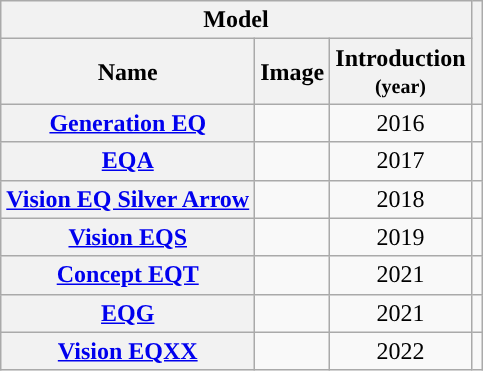<table class="wikitable sortable" style="text-align: center;">
<tr>
<th scope="colgroup" colspan="3">Model</th>
<th scope="col" rowspan="2" class="unsortable"></th>
</tr>
<tr>
<th scope="col">Name</th>
<th scope="col" class="unsortable">Image</th>
<th scope="col">Introduction<br><small>(year)</small></th>
</tr>
<tr>
<th scope=row><a href='#'>Generation EQ</a></th>
<td></td>
<td>2016</td>
<td></td>
</tr>
<tr>
<th scope=row><a href='#'>EQA</a></th>
<td></td>
<td>2017</td>
<td></td>
</tr>
<tr>
<th scope=row><a href='#'>Vision EQ Silver Arrow</a></th>
<td></td>
<td>2018</td>
<td></td>
</tr>
<tr>
<th scope=row><a href='#'>Vision EQS</a></th>
<td></td>
<td>2019</td>
<td></td>
</tr>
<tr>
<th scope=row><a href='#'>Concept EQT</a></th>
<td></td>
<td>2021</td>
<td></td>
</tr>
<tr>
<th scope=row><a href='#'>EQG</a></th>
<td></td>
<td>2021</td>
<td></td>
</tr>
<tr>
<th scope=row><a href='#'>Vision EQXX</a></th>
<td></td>
<td>2022</td>
<td></td>
</tr>
</table>
